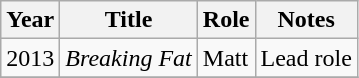<table class="wikitable">
<tr>
<th>Year</th>
<th>Title</th>
<th>Role</th>
<th class="unsortable">Notes</th>
</tr>
<tr>
<td>2013</td>
<td><em>Breaking Fat</em></td>
<td>Matt</td>
<td>Lead role</td>
</tr>
<tr>
</tr>
</table>
